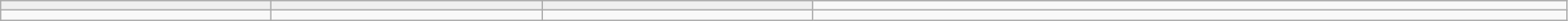<table class="wikitable mw-collapsible mw-collapsed" cellpadding=5 cellspacing=0 style="width:95%;">
<tr align=center>
<td bgcolor="#efefef" width="200"><strong></strong></td>
<td bgcolor="#efefef" width="200"><strong></strong></td>
<td bgcolor="#efefef" width="200"><strong></strong></td>
</tr>
<tr valign=top>
<td></td>
<td></td>
<td></td>
<td></td>
</tr>
</table>
